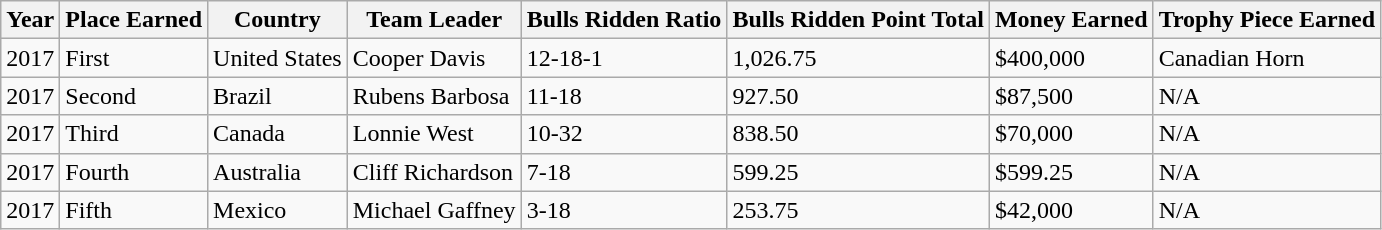<table class="wikitable">
<tr>
<th>Year</th>
<th>Place Earned</th>
<th>Country</th>
<th>Team Leader</th>
<th>Bulls Ridden Ratio</th>
<th>Bulls Ridden Point Total</th>
<th>Money Earned</th>
<th>Trophy Piece Earned</th>
</tr>
<tr>
<td>2017</td>
<td>First</td>
<td>United States</td>
<td>Cooper Davis</td>
<td>12-18-1</td>
<td>1,026.75</td>
<td>$400,000</td>
<td>Canadian Horn</td>
</tr>
<tr>
<td>2017</td>
<td>Second</td>
<td>Brazil</td>
<td>Rubens Barbosa</td>
<td>11-18</td>
<td>927.50</td>
<td>$87,500</td>
<td>N/A</td>
</tr>
<tr>
<td>2017</td>
<td>Third</td>
<td>Canada</td>
<td>Lonnie West</td>
<td>10-32</td>
<td>838.50</td>
<td>$70,000</td>
<td>N/A</td>
</tr>
<tr>
<td>2017</td>
<td>Fourth</td>
<td>Australia</td>
<td>Cliff Richardson</td>
<td>7-18</td>
<td>599.25</td>
<td>$599.25</td>
<td>N/A</td>
</tr>
<tr>
<td>2017</td>
<td>Fifth</td>
<td>Mexico</td>
<td>Michael Gaffney</td>
<td>3-18</td>
<td>253.75</td>
<td>$42,000</td>
<td>N/A</td>
</tr>
</table>
